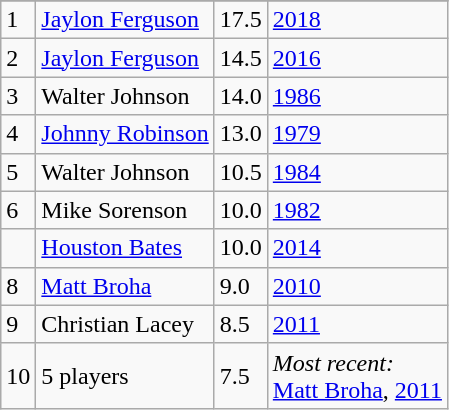<table class="wikitable">
<tr>
</tr>
<tr>
<td>1</td>
<td><a href='#'>Jaylon Ferguson</a></td>
<td>17.5</td>
<td><a href='#'>2018</a></td>
</tr>
<tr>
<td>2</td>
<td><a href='#'>Jaylon Ferguson</a></td>
<td>14.5</td>
<td><a href='#'>2016</a></td>
</tr>
<tr>
<td>3</td>
<td>Walter Johnson</td>
<td>14.0</td>
<td><a href='#'>1986</a></td>
</tr>
<tr>
<td>4</td>
<td><a href='#'>Johnny Robinson</a></td>
<td>13.0</td>
<td><a href='#'>1979</a></td>
</tr>
<tr>
<td>5</td>
<td>Walter Johnson</td>
<td>10.5</td>
<td><a href='#'>1984</a></td>
</tr>
<tr>
<td>6</td>
<td>Mike Sorenson</td>
<td>10.0</td>
<td><a href='#'>1982</a></td>
</tr>
<tr>
<td></td>
<td><a href='#'>Houston Bates</a></td>
<td>10.0</td>
<td><a href='#'>2014</a></td>
</tr>
<tr>
<td>8</td>
<td><a href='#'>Matt Broha</a></td>
<td>9.0</td>
<td><a href='#'>2010</a></td>
</tr>
<tr>
<td>9</td>
<td>Christian Lacey</td>
<td>8.5</td>
<td><a href='#'>2011</a></td>
</tr>
<tr>
<td>10</td>
<td>5 players</td>
<td>7.5</td>
<td><em>Most recent:</em><br><a href='#'>Matt Broha</a>, <a href='#'>2011</a></td>
</tr>
</table>
